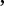<table>
<tr>
<td>,</td>
</tr>
</table>
